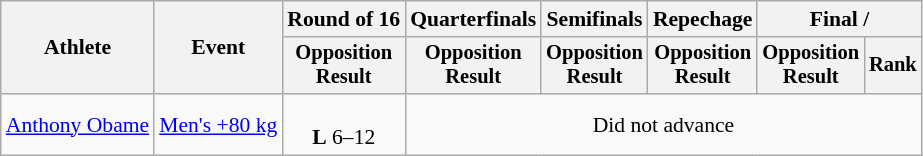<table class="wikitable" style="font-size:90%;">
<tr>
<th rowspan=2>Athlete</th>
<th rowspan=2>Event</th>
<th>Round of 16</th>
<th>Quarterfinals</th>
<th>Semifinals</th>
<th>Repechage</th>
<th colspan=2>Final / </th>
</tr>
<tr style="font-size:95%">
<th>Opposition<br>Result</th>
<th>Opposition<br>Result</th>
<th>Opposition<br>Result</th>
<th>Opposition<br>Result</th>
<th>Opposition<br>Result</th>
<th>Rank</th>
</tr>
<tr align=center>
<td align=left><a href='#'>Anthony Obame</a></td>
<td align=left><a href='#'>Men's +80 kg</a></td>
<td><br><strong>L</strong> 6–12</td>
<td colspan=5>Did not advance</td>
</tr>
</table>
